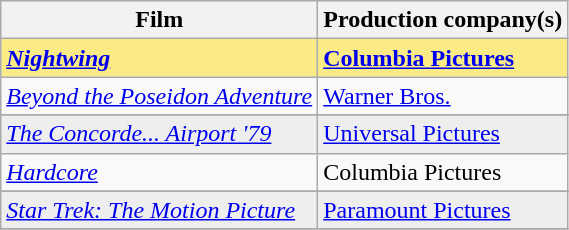<table class="wikitable sortable plainrowheaders">
<tr>
<th>Film</th>
<th class="unsortable">Production company(s)</th>
</tr>
<tr style="background:#FAEB86">
<td><strong><em><a href='#'>Nightwing</a></em></strong></td>
<td><strong><a href='#'>Columbia Pictures</a></strong></td>
</tr>
<tr>
<td><em><a href='#'>Beyond the Poseidon Adventure</a></em></td>
<td><a href='#'>Warner Bros.</a></td>
</tr>
<tr>
</tr>
<tr style="background:#eee;">
<td><em><a href='#'>The Concorde... Airport '79</a></em></td>
<td><a href='#'>Universal Pictures</a></td>
</tr>
<tr>
<td><em><a href='#'>Hardcore</a></em></td>
<td>Columbia Pictures</td>
</tr>
<tr>
</tr>
<tr style="background:#eee;">
<td><em><a href='#'>Star Trek: The Motion Picture</a></em></td>
<td><a href='#'>Paramount Pictures</a></td>
</tr>
<tr>
</tr>
</table>
